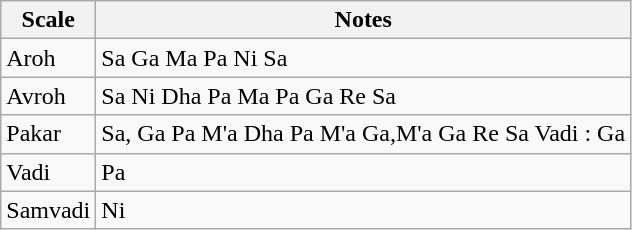<table class="wikitable sortable">
<tr>
<th>Scale</th>
<th>Notes</th>
</tr>
<tr>
<td>Aroh</td>
<td>Sa Ga Ma Pa Ni Sa</td>
</tr>
<tr>
<td>Avroh</td>
<td>Sa Ni Dha Pa Ma Pa Ga Re Sa</td>
</tr>
<tr>
<td>Pakar</td>
<td>Sa, Ga Pa M'a Dha Pa M'a Ga,M'a Ga Re Sa Vadi : Ga</td>
</tr>
<tr>
<td>Vadi</td>
<td>Pa</td>
</tr>
<tr>
<td>Samvadi</td>
<td>Ni</td>
</tr>
</table>
